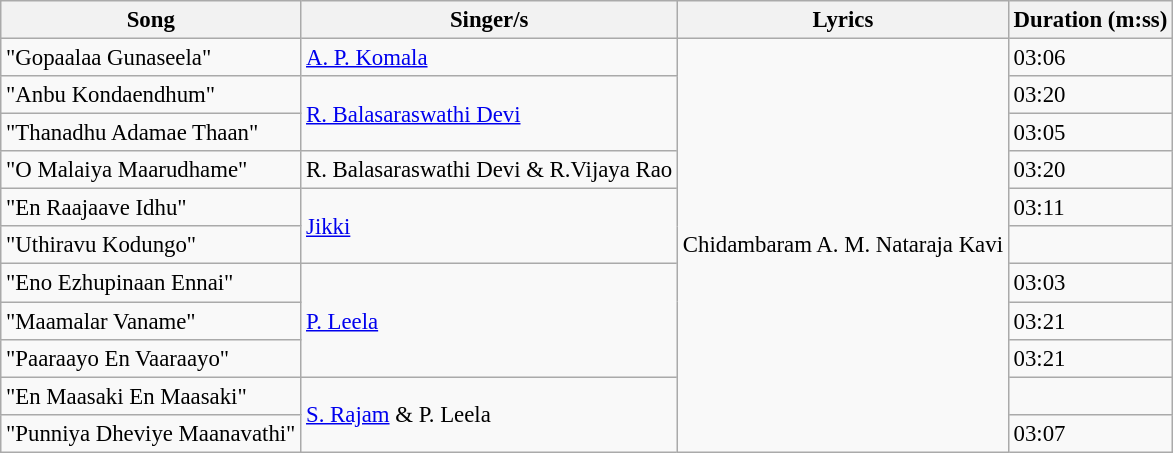<table class="wikitable" style="font-size:95%;">
<tr>
<th>Song</th>
<th>Singer/s</th>
<th>Lyrics</th>
<th>Duration (m:ss)</th>
</tr>
<tr>
<td>"Gopaalaa Gunaseela"</td>
<td><a href='#'>A. P. Komala</a></td>
<td rowspan="11">Chidambaram A. M. Nataraja Kavi</td>
<td>03:06</td>
</tr>
<tr>
<td>"Anbu Kondaendhum"</td>
<td rowspan=2><a href='#'>R. Balasaraswathi Devi</a></td>
<td>03:20</td>
</tr>
<tr>
<td>"Thanadhu Adamae Thaan"</td>
<td>03:05</td>
</tr>
<tr>
<td>"O Malaiya Maarudhame"</td>
<td>R. Balasaraswathi Devi & R.Vijaya Rao</td>
<td>03:20</td>
</tr>
<tr>
<td>"En Raajaave Idhu"</td>
<td rowspan=2><a href='#'>Jikki</a></td>
<td>03:11</td>
</tr>
<tr>
<td>"Uthiravu Kodungo"</td>
<td></td>
</tr>
<tr>
<td>"Eno Ezhupinaan Ennai"</td>
<td rowspan=3><a href='#'>P. Leela</a></td>
<td>03:03</td>
</tr>
<tr>
<td>"Maamalar Vaname"</td>
<td>03:21</td>
</tr>
<tr>
<td>"Paaraayo En Vaaraayo"</td>
<td>03:21</td>
</tr>
<tr>
<td>"En Maasaki En Maasaki"</td>
<td rowspan=2><a href='#'>S. Rajam</a> & P. Leela</td>
<td></td>
</tr>
<tr>
<td>"Punniya Dheviye Maanavathi"</td>
<td>03:07</td>
</tr>
</table>
